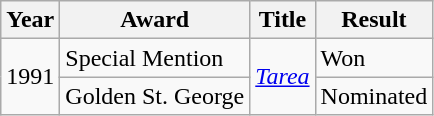<table class="wikitable">
<tr>
<th>Year</th>
<th>Award</th>
<th>Title</th>
<th>Result</th>
</tr>
<tr>
<td rowspan="2">1991</td>
<td>Special Mention</td>
<td rowspan="2"><em><a href='#'>Tarea</a></em></td>
<td>Won</td>
</tr>
<tr>
<td>Golden St. George</td>
<td>Nominated</td>
</tr>
</table>
